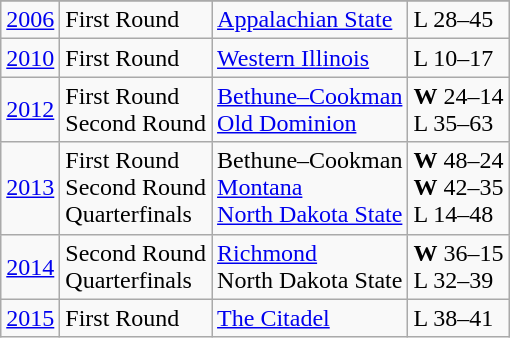<table class="wikitable">
<tr>
</tr>
<tr>
<td><a href='#'>2006</a></td>
<td>First Round</td>
<td><a href='#'>Appalachian State</a></td>
<td>L 28–45</td>
</tr>
<tr>
<td><a href='#'>2010</a></td>
<td>First Round</td>
<td><a href='#'>Western Illinois</a></td>
<td>L 10–17</td>
</tr>
<tr>
<td><a href='#'>2012</a></td>
<td>First Round<br>Second Round</td>
<td><a href='#'>Bethune–Cookman</a><br><a href='#'>Old Dominion</a></td>
<td><strong>W</strong> 24–14<br>L 35–63</td>
</tr>
<tr>
<td><a href='#'>2013</a></td>
<td>First Round<br>Second Round<br>Quarterfinals</td>
<td>Bethune–Cookman<br><a href='#'>Montana</a><br><a href='#'>North Dakota State</a></td>
<td><strong>W</strong> 48–24<br><strong>W</strong> 42–35<br>L 14–48</td>
</tr>
<tr>
<td><a href='#'>2014</a></td>
<td>Second Round<br>Quarterfinals</td>
<td><a href='#'>Richmond</a><br>North Dakota State</td>
<td><strong>W</strong> 36–15<br>L 32–39</td>
</tr>
<tr>
<td><a href='#'>2015</a></td>
<td>First Round</td>
<td><a href='#'>The Citadel</a></td>
<td>L 38–41</td>
</tr>
</table>
